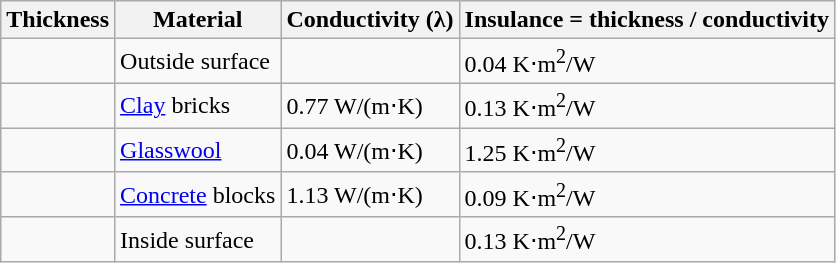<table class="wikitable">
<tr>
<th>Thickness</th>
<th>Material</th>
<th>Conductivity (λ)</th>
<th>Insulance = thickness / conductivity</th>
</tr>
<tr>
<td style="text-align: center"></td>
<td>Outside surface</td>
<td style="text-align: center"></td>
<td>0.04 K⋅m<sup>2</sup>/W</td>
</tr>
<tr>
<td></td>
<td><a href='#'>Clay</a> bricks</td>
<td>0.77 W/(m⋅K)</td>
<td>0.13 K⋅m<sup>2</sup>/W</td>
</tr>
<tr>
<td></td>
<td><a href='#'>Glasswool</a></td>
<td>0.04 W/(m⋅K)</td>
<td>1.25 K⋅m<sup>2</sup>/W</td>
</tr>
<tr>
<td></td>
<td><a href='#'>Concrete</a> blocks</td>
<td>1.13 W/(m⋅K)</td>
<td>0.09 K⋅m<sup>2</sup>/W</td>
</tr>
<tr>
<td style="text-align: center"></td>
<td>Inside surface</td>
<td style="text-align: center"></td>
<td>0.13 K⋅m<sup>2</sup>/W</td>
</tr>
</table>
